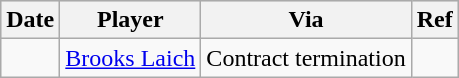<table class="wikitable">
<tr style="background:#ddd; text-align:center;">
<th>Date</th>
<th>Player</th>
<th>Via</th>
<th>Ref</th>
</tr>
<tr>
<td></td>
<td><a href='#'>Brooks Laich</a></td>
<td>Contract termination</td>
<td></td>
</tr>
</table>
